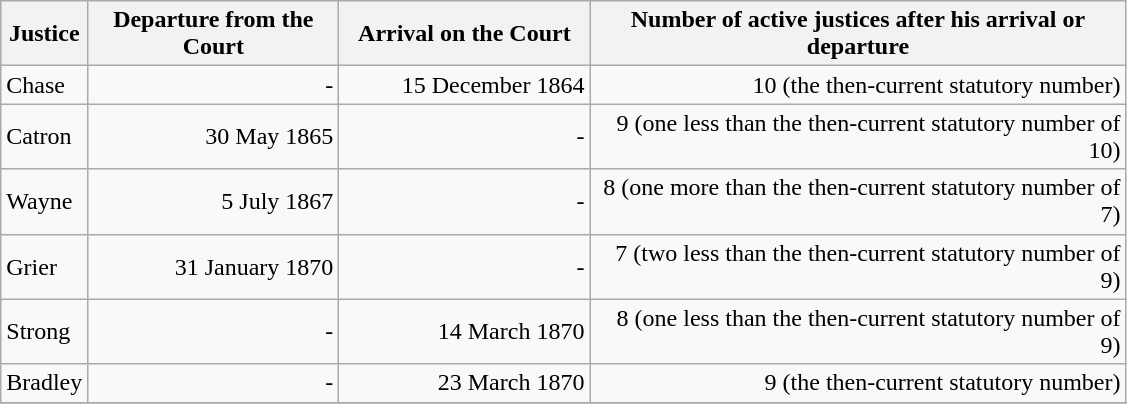<table class="wikitable sortable">
<tr>
<th scope="col" style="width: 50px;">Justice</th>
<th scope="col" style="width: 160px;">Departure from the Court</th>
<th scope="col" style="width: 160px;">Arrival on the Court</th>
<th scope="col" style="width: 350px;">Number of active justices after his arrival or departure</th>
</tr>
<tr>
<td>Chase</td>
<td align="right">-</td>
<td align="right">15 December 1864</td>
<td align="right">10 (the then-current statutory number)</td>
</tr>
<tr>
<td>Catron</td>
<td align="right">30 May 1865</td>
<td align="right">-</td>
<td align="right">9 (one less than the then-current statutory number of 10)</td>
</tr>
<tr>
<td>Wayne</td>
<td align="right">5 July 1867</td>
<td align="right">-</td>
<td align="right">8 (one more than the then-current statutory number of 7)</td>
</tr>
<tr>
<td>Grier</td>
<td align="right">31 January 1870</td>
<td align="right">-</td>
<td align="right">7 (two less than the then-current statutory number of 9)</td>
</tr>
<tr>
<td>Strong</td>
<td align="right">-</td>
<td align="right">14 March 1870</td>
<td align="right">8 (one less than the then-current statutory number of 9)</td>
</tr>
<tr>
<td>Bradley</td>
<td align="right">-</td>
<td align="right">23 March 1870</td>
<td align="right">9 (the then-current statutory number)</td>
</tr>
<tr>
</tr>
</table>
